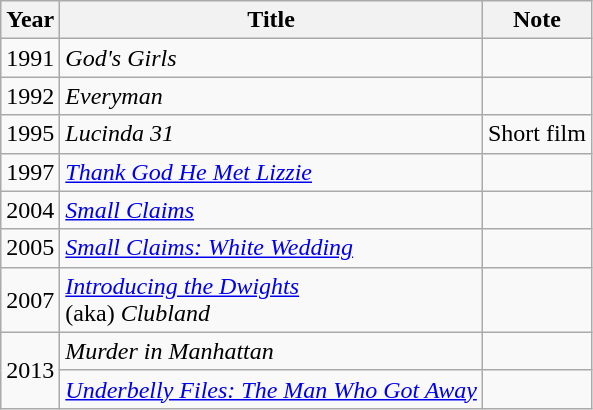<table class="wikitable">
<tr>
<th>Year</th>
<th>Title</th>
<th>Note</th>
</tr>
<tr>
<td>1991</td>
<td><em>God's Girls</em></td>
<td></td>
</tr>
<tr>
<td>1992</td>
<td><em>Everyman</em></td>
<td></td>
</tr>
<tr>
<td>1995</td>
<td><em>Lucinda 31</em></td>
<td>Short film</td>
</tr>
<tr>
<td>1997</td>
<td><em><a href='#'>Thank God He Met Lizzie</a></em></td>
<td></td>
</tr>
<tr>
<td>2004</td>
<td><em><a href='#'>Small Claims</a></em></td>
<td></td>
</tr>
<tr>
<td>2005</td>
<td><em><a href='#'>Small Claims: White Wedding</a></em></td>
<td></td>
</tr>
<tr>
<td>2007</td>
<td><em><a href='#'>Introducing the Dwights</a></em><br>(aka) <em>Clubland</em></td>
<td></td>
</tr>
<tr>
<td rowspan=2>2013</td>
<td><em>Murder in Manhattan</em></td>
<td></td>
</tr>
<tr>
<td><em><a href='#'>Underbelly Files: The Man Who Got Away</a></em></td>
<td></td>
</tr>
</table>
